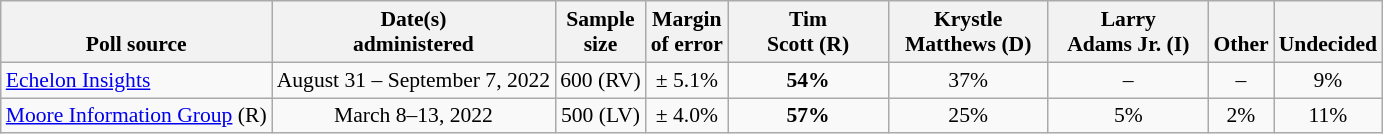<table class="wikitable" style="font-size:90%;text-align:center;">
<tr valign=bottom>
<th>Poll source</th>
<th>Date(s)<br>administered</th>
<th>Sample<br>size</th>
<th>Margin<br>of error</th>
<th style="width:100px;">Tim<br>Scott (R)</th>
<th style="width:100px;">Krystle<br>Matthews (D)</th>
<th style="width:100px;">Larry<br>Adams Jr. (I)</th>
<th>Other</th>
<th>Undecided</th>
</tr>
<tr>
<td style="text-align:left;"><a href='#'>Echelon Insights</a></td>
<td>August 31 – September 7, 2022</td>
<td>600 (RV)</td>
<td>± 5.1%</td>
<td><strong>54%</strong></td>
<td>37%</td>
<td>–</td>
<td>–</td>
<td>9%</td>
</tr>
<tr>
<td style="text-align:left;"><a href='#'>Moore Information Group</a> (R)</td>
<td>March 8–13, 2022</td>
<td>500 (LV)</td>
<td>± 4.0%</td>
<td><strong>57%</strong></td>
<td>25%</td>
<td>5%</td>
<td>2%</td>
<td>11%</td>
</tr>
</table>
